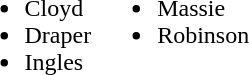<table border="0">
<tr>
<td valign="top"><br><ul><li>Cloyd</li><li>Draper</li><li>Ingles</li></ul></td>
<td valign="top"><br><ul><li>Massie</li><li>Robinson</li></ul></td>
</tr>
</table>
